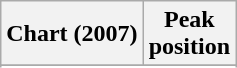<table class="wikitable sortable plainrowheaders" style="text-align:center">
<tr>
<th scope="col">Chart (2007)</th>
<th scope="col">Peak<br>position</th>
</tr>
<tr>
</tr>
<tr>
</tr>
<tr>
</tr>
</table>
